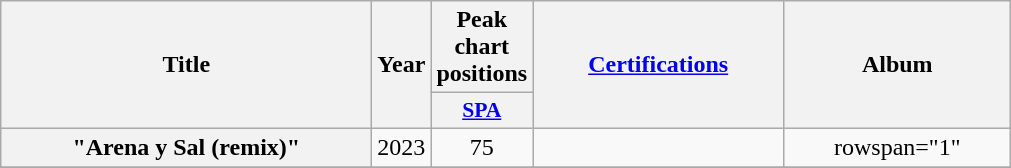<table class="wikitable plainrowheaders" style="text-align:center;">
<tr>
<th scope="col" rowspan="2" style="width:15em;">Title</th>
<th scope="col" rowspan="2" style="width:1em;">Year</th>
<th scope="col" colspan="1">Peak chart positions</th>
<th scope="col" rowspan="2" style="width:10em;"><a href='#'>Certifications</a></th>
<th scope="col" rowspan="2" style="width:9em;">Album</th>
</tr>
<tr>
<th scope="col" style="width:3em;font-size:90%;"><a href='#'>SPA</a></th>
</tr>
<tr>
<th scope="row">"Arena y Sal (remix)"<br></th>
<td>2023</td>
<td>75</td>
<td></td>
<td>rowspan="1" </td>
</tr>
<tr>
</tr>
</table>
